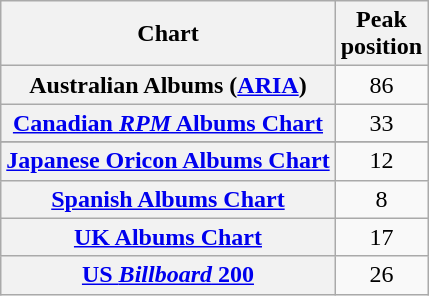<table class="wikitable sortable plainrowheaders" style="text-align:center">
<tr>
<th>Chart</th>
<th>Peak<br>position</th>
</tr>
<tr>
<th scope="row">Australian Albums (<a href='#'>ARIA</a>)</th>
<td>86</td>
</tr>
<tr>
<th scope="row"><a href='#'>Canadian <em>RPM</em> Albums Chart</a></th>
<td>33</td>
</tr>
<tr>
</tr>
<tr>
<th scope="row"><a href='#'>Japanese Oricon Albums Chart</a></th>
<td>12</td>
</tr>
<tr>
<th scope="row"><a href='#'>Spanish Albums Chart</a></th>
<td>8</td>
</tr>
<tr>
<th scope="row"><a href='#'>UK Albums Chart</a></th>
<td>17</td>
</tr>
<tr>
<th scope="row"><a href='#'>US <em>Billboard</em> 200</a></th>
<td>26</td>
</tr>
</table>
